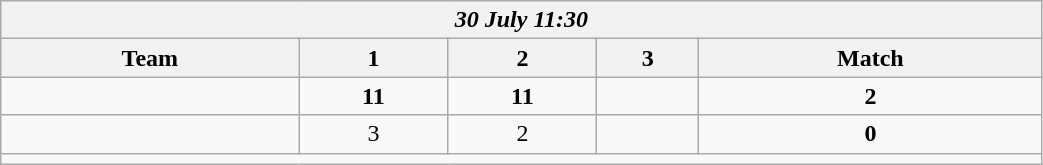<table class=wikitable style="text-align:center; width: 55%">
<tr>
<th colspan=10><em>30 July 11:30</em></th>
</tr>
<tr>
<th>Team</th>
<th>1</th>
<th>2</th>
<th>3</th>
<th>Match</th>
</tr>
<tr>
<td align=left><strong><br></strong></td>
<td><strong>11</strong></td>
<td><strong>11</strong></td>
<td></td>
<td><strong>2</strong></td>
</tr>
<tr>
<td align=left><br></td>
<td>3</td>
<td>2</td>
<td></td>
<td><strong>0</strong></td>
</tr>
<tr>
<td colspan=10></td>
</tr>
</table>
